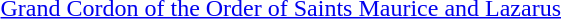<table>
<tr>
<td rowspan=2 style="width:60px; vertical-align:top;"></td>
<td><a href='#'>Grand Cordon of the Order of Saints Maurice and Lazarus</a></td>
</tr>
<tr>
<td></td>
</tr>
</table>
